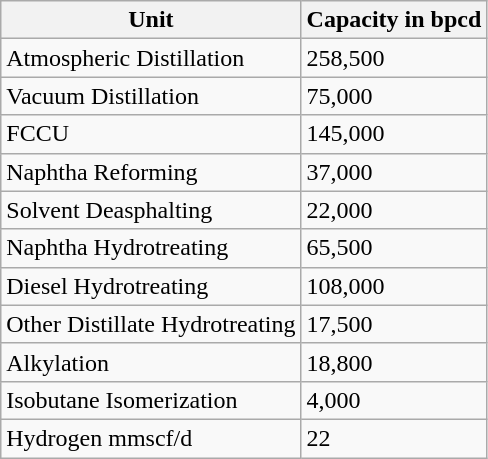<table class="wikitable">
<tr>
<th>Unit</th>
<th>Capacity in bpcd</th>
</tr>
<tr>
<td>Atmospheric Distillation</td>
<td>258,500</td>
</tr>
<tr>
<td>Vacuum Distillation</td>
<td>75,000</td>
</tr>
<tr>
<td>FCCU</td>
<td>145,000</td>
</tr>
<tr>
<td>Naphtha Reforming</td>
<td>37,000</td>
</tr>
<tr>
<td>Solvent Deasphalting</td>
<td>22,000</td>
</tr>
<tr>
<td>Naphtha Hydrotreating</td>
<td>65,500</td>
</tr>
<tr>
<td>Diesel Hydrotreating</td>
<td>108,000</td>
</tr>
<tr>
<td>Other Distillate Hydrotreating</td>
<td>17,500</td>
</tr>
<tr>
<td>Alkylation</td>
<td>18,800</td>
</tr>
<tr>
<td>Isobutane Isomerization</td>
<td>4,000</td>
</tr>
<tr>
<td>Hydrogen mmscf/d</td>
<td>22</td>
</tr>
</table>
